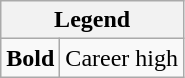<table class="wikitable mw-collapsible mw-collapsed">
<tr>
<th colspan="2">Legend</th>
</tr>
<tr>
<td><strong>Bold</strong></td>
<td>Career high</td>
</tr>
</table>
